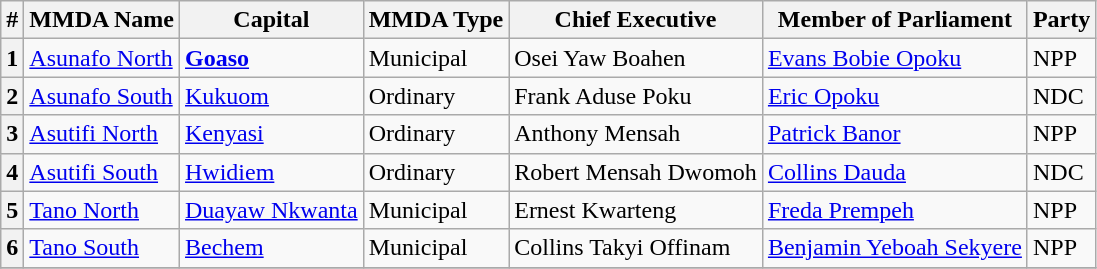<table class="wikitable sortable">
<tr>
<th>#</th>
<th>MMDA Name</th>
<th>Capital</th>
<th>MMDA Type</th>
<th>Chief Executive</th>
<th>Member of Parliament</th>
<th>Party</th>
</tr>
<tr>
<th>1</th>
<td><a href='#'>Asunafo North</a></td>
<td><strong><a href='#'>Goaso</a></strong></td>
<td>Municipal</td>
<td>Osei Yaw Boahen</td>
<td><a href='#'>Evans Bobie Opoku</a></td>
<td>NPP</td>
</tr>
<tr>
<th>2</th>
<td><a href='#'>Asunafo South</a></td>
<td><a href='#'>Kukuom</a></td>
<td>Ordinary</td>
<td>Frank Aduse  Poku</td>
<td><a href='#'>Eric Opoku</a></td>
<td>NDC</td>
</tr>
<tr>
<th>3</th>
<td><a href='#'>Asutifi North</a></td>
<td><a href='#'>Kenyasi</a></td>
<td>Ordinary</td>
<td>Anthony Mensah</td>
<td><a href='#'>Patrick Banor</a></td>
<td>NPP</td>
</tr>
<tr>
<th>4</th>
<td><a href='#'>Asutifi South</a></td>
<td><a href='#'>Hwidiem</a></td>
<td>Ordinary</td>
<td>Robert Mensah Dwomoh</td>
<td><a href='#'>Collins Dauda</a></td>
<td>NDC</td>
</tr>
<tr>
<th>5</th>
<td><a href='#'>Tano North</a></td>
<td><a href='#'>Duayaw Nkwanta</a></td>
<td>Municipal</td>
<td>Ernest Kwarteng</td>
<td><a href='#'>Freda Prempeh</a></td>
<td>NPP</td>
</tr>
<tr>
<th>6</th>
<td><a href='#'>Tano South</a></td>
<td><a href='#'>Bechem</a></td>
<td>Municipal</td>
<td>Collins Takyi Offinam</td>
<td><a href='#'>Benjamin Yeboah Sekyere</a></td>
<td>NPP</td>
</tr>
<tr>
</tr>
</table>
